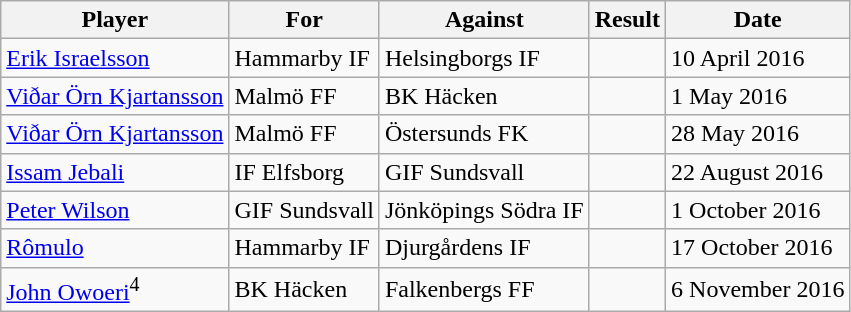<table class="wikitable sortable">
<tr>
<th>Player</th>
<th>For</th>
<th>Against</th>
<th align=center>Result</th>
<th>Date</th>
</tr>
<tr>
<td> <a href='#'>Erik Israelsson</a></td>
<td>Hammarby IF</td>
<td>Helsingborgs IF</td>
<td align=center></td>
<td>10 April 2016</td>
</tr>
<tr>
<td> <a href='#'>Viðar Örn Kjartansson</a></td>
<td>Malmö FF</td>
<td>BK Häcken</td>
<td align=center></td>
<td>1 May 2016</td>
</tr>
<tr>
<td> <a href='#'>Viðar Örn Kjartansson</a></td>
<td>Malmö FF</td>
<td>Östersunds FK</td>
<td align=center></td>
<td>28 May 2016</td>
</tr>
<tr>
<td> <a href='#'>Issam Jebali</a></td>
<td>IF Elfsborg</td>
<td>GIF Sundsvall</td>
<td align=center></td>
<td>22 August 2016</td>
</tr>
<tr>
<td> <a href='#'>Peter Wilson</a></td>
<td>GIF Sundsvall</td>
<td>Jönköpings Södra IF</td>
<td align=center></td>
<td>1 October 2016</td>
</tr>
<tr>
<td> <a href='#'>Rômulo</a></td>
<td>Hammarby IF</td>
<td>Djurgårdens IF</td>
<td align=center></td>
<td>17 October 2016</td>
</tr>
<tr>
<td> <a href='#'>John Owoeri</a><sup>4</sup></td>
<td>BK Häcken</td>
<td>Falkenbergs FF</td>
<td align=center></td>
<td>6 November 2016</td>
</tr>
</table>
